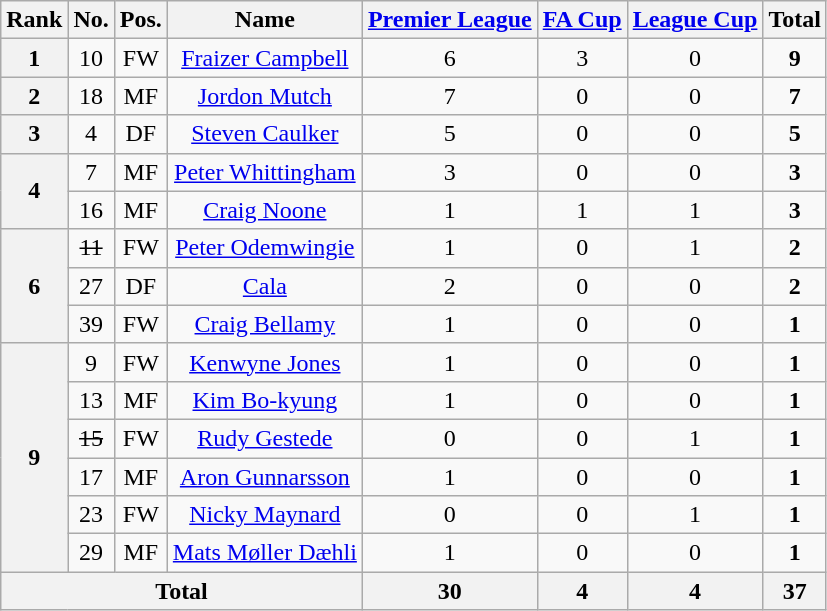<table class="wikitable" style="text-align: center;">
<tr>
<th>Rank</th>
<th>No.</th>
<th>Pos.</th>
<th>Name</th>
<th><a href='#'>Premier League</a></th>
<th><a href='#'>FA Cup</a></th>
<th><a href='#'>League Cup</a></th>
<th>Total</th>
</tr>
<tr>
<th>1</th>
<td>10</td>
<td>FW</td>
<td><a href='#'>Fraizer Campbell</a></td>
<td>6</td>
<td>3</td>
<td>0</td>
<td><strong>9</strong></td>
</tr>
<tr>
<th rowspan=1>2</th>
<td>18</td>
<td>MF</td>
<td><a href='#'>Jordon Mutch</a></td>
<td>7</td>
<td>0</td>
<td>0</td>
<td><strong>7</strong></td>
</tr>
<tr>
<th>3</th>
<td>4</td>
<td>DF</td>
<td><a href='#'>Steven Caulker</a></td>
<td>5</td>
<td>0</td>
<td>0</td>
<td><strong>5</strong></td>
</tr>
<tr>
<th rowspan=2>4</th>
<td>7</td>
<td>MF</td>
<td><a href='#'>Peter Whittingham</a></td>
<td>3</td>
<td>0</td>
<td>0</td>
<td><strong>3</strong></td>
</tr>
<tr>
<td>16</td>
<td>MF</td>
<td><a href='#'>Craig Noone</a></td>
<td>1</td>
<td>1</td>
<td>1</td>
<td><strong>3</strong></td>
</tr>
<tr>
<th rowspan=3>6</th>
<td><s>11</s></td>
<td>FW</td>
<td><a href='#'>Peter Odemwingie</a></td>
<td>1</td>
<td>0</td>
<td>1</td>
<td><strong>2</strong></td>
</tr>
<tr>
<td>27</td>
<td>DF</td>
<td><a href='#'>Cala</a></td>
<td>2</td>
<td>0</td>
<td>0</td>
<td><strong>2</strong></td>
</tr>
<tr>
<td>39</td>
<td>FW</td>
<td><a href='#'>Craig Bellamy</a></td>
<td>1</td>
<td>0</td>
<td>0</td>
<td><strong>1</strong></td>
</tr>
<tr>
<th rowspan=6>9</th>
<td>9</td>
<td>FW</td>
<td><a href='#'>Kenwyne Jones</a></td>
<td>1</td>
<td>0</td>
<td>0</td>
<td><strong>1</strong></td>
</tr>
<tr>
<td>13</td>
<td>MF</td>
<td><a href='#'>Kim Bo-kyung</a></td>
<td>1</td>
<td>0</td>
<td>0</td>
<td><strong>1</strong></td>
</tr>
<tr>
<td><s>15</s></td>
<td>FW</td>
<td><a href='#'>Rudy Gestede</a></td>
<td>0</td>
<td>0</td>
<td>1</td>
<td><strong>1</strong></td>
</tr>
<tr>
<td>17</td>
<td>MF</td>
<td><a href='#'>Aron Gunnarsson</a></td>
<td>1</td>
<td>0</td>
<td>0</td>
<td><strong>1</strong></td>
</tr>
<tr>
<td>23</td>
<td>FW</td>
<td><a href='#'>Nicky Maynard</a></td>
<td>0</td>
<td>0</td>
<td>1</td>
<td><strong>1</strong></td>
</tr>
<tr>
<td>29</td>
<td>MF</td>
<td><a href='#'>Mats Møller Dæhli</a></td>
<td>1</td>
<td>0</td>
<td>0</td>
<td><strong>1</strong></td>
</tr>
<tr>
<th colspan=4>Total</th>
<th>30</th>
<th>4</th>
<th>4</th>
<th>37</th>
</tr>
</table>
